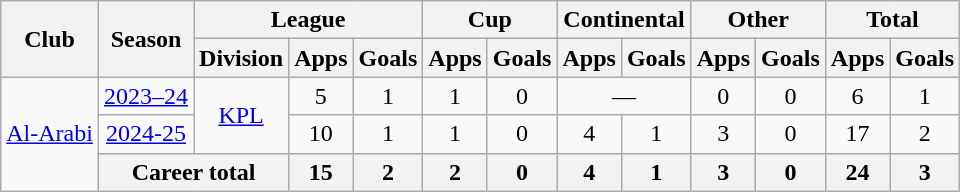<table class="wikitable" style="text-align:center">
<tr>
<th rowspan="2">Club</th>
<th rowspan="2">Season</th>
<th colspan="3">League</th>
<th colspan="2">Cup</th>
<th colspan="2">Continental</th>
<th colspan="2">Other </th>
<th colspan="2">Total</th>
</tr>
<tr>
<th>Division</th>
<th>Apps</th>
<th>Goals</th>
<th>Apps</th>
<th>Goals</th>
<th>Apps</th>
<th>Goals</th>
<th>Apps</th>
<th>Goals</th>
<th>Apps</th>
<th>Goals</th>
</tr>
<tr>
<td rowspan="3"><a href='#'>Al-Arabi</a></td>
<td><a href='#'>2023–24</a></td>
<td rowspan="2"><a href='#'>KPL</a></td>
<td>5</td>
<td>1</td>
<td>1</td>
<td>0</td>
<td colspan="2">—</td>
<td>0</td>
<td>0</td>
<td>6</td>
<td>1</td>
</tr>
<tr>
<td><a href='#'>2024-25</a></td>
<td>10</td>
<td>1</td>
<td>1</td>
<td>0</td>
<td>4</td>
<td>1</td>
<td>3</td>
<td>0</td>
<td>17</td>
<td>2</td>
</tr>
<tr>
<th colspan="2">Career total</th>
<th>15</th>
<th>2</th>
<th>2</th>
<th>0</th>
<th>4</th>
<th>1</th>
<th>3</th>
<th>0</th>
<th>24</th>
<th>3</th>
</tr>
</table>
